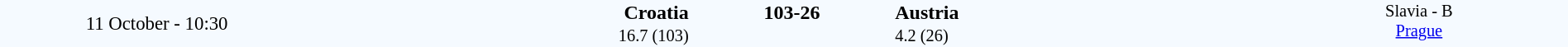<table style="width: 100%; background:#F5FAFF;" cellspacing="0">
<tr>
<td style=font-size:95% align=center rowspan=3 width=20%>11 October - 10:30</td>
</tr>
<tr>
<td width=24% align=right><strong>Croatia</strong></td>
<td align=center width=13%><strong>103-26</strong></td>
<td width=24%><strong>Austria</strong></td>
<td style=font-size:85% rowspan=3 valign=top align=center>Slavia - B <br><a href='#'>Prague</a></td>
</tr>
<tr style=font-size:85%>
<td align=right>16.7 (103)</td>
<td align=center></td>
<td>4.2 (26)</td>
</tr>
</table>
